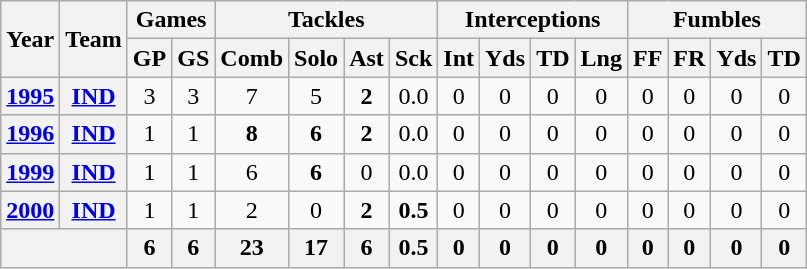<table class="wikitable" style="text-align:center">
<tr>
<th rowspan="2">Year</th>
<th rowspan="2">Team</th>
<th colspan="2">Games</th>
<th colspan="4">Tackles</th>
<th colspan="4">Interceptions</th>
<th colspan="4">Fumbles</th>
</tr>
<tr>
<th>GP</th>
<th>GS</th>
<th>Comb</th>
<th>Solo</th>
<th>Ast</th>
<th>Sck</th>
<th>Int</th>
<th>Yds</th>
<th>TD</th>
<th>Lng</th>
<th>FF</th>
<th>FR</th>
<th>Yds</th>
<th>TD</th>
</tr>
<tr>
<th><a href='#'>1995</a></th>
<th><a href='#'>IND</a></th>
<td>3</td>
<td>3</td>
<td>7</td>
<td>5</td>
<td><strong>2</strong></td>
<td>0.0</td>
<td>0</td>
<td>0</td>
<td>0</td>
<td>0</td>
<td>0</td>
<td>0</td>
<td>0</td>
<td>0</td>
</tr>
<tr>
<th><a href='#'>1996</a></th>
<th><a href='#'>IND</a></th>
<td>1</td>
<td>1</td>
<td><strong>8</strong></td>
<td><strong>6</strong></td>
<td><strong>2</strong></td>
<td>0.0</td>
<td>0</td>
<td>0</td>
<td>0</td>
<td>0</td>
<td>0</td>
<td>0</td>
<td>0</td>
<td>0</td>
</tr>
<tr>
<th><a href='#'>1999</a></th>
<th><a href='#'>IND</a></th>
<td>1</td>
<td>1</td>
<td>6</td>
<td><strong>6</strong></td>
<td>0</td>
<td>0.0</td>
<td>0</td>
<td>0</td>
<td>0</td>
<td>0</td>
<td>0</td>
<td>0</td>
<td>0</td>
<td>0</td>
</tr>
<tr>
<th><a href='#'>2000</a></th>
<th><a href='#'>IND</a></th>
<td>1</td>
<td>1</td>
<td>2</td>
<td>0</td>
<td><strong>2</strong></td>
<td><strong>0.5</strong></td>
<td>0</td>
<td>0</td>
<td>0</td>
<td>0</td>
<td>0</td>
<td>0</td>
<td>0</td>
<td>0</td>
</tr>
<tr>
<th colspan="2"></th>
<th>6</th>
<th>6</th>
<th>23</th>
<th>17</th>
<th>6</th>
<th>0.5</th>
<th>0</th>
<th>0</th>
<th>0</th>
<th>0</th>
<th>0</th>
<th>0</th>
<th>0</th>
<th>0</th>
</tr>
</table>
